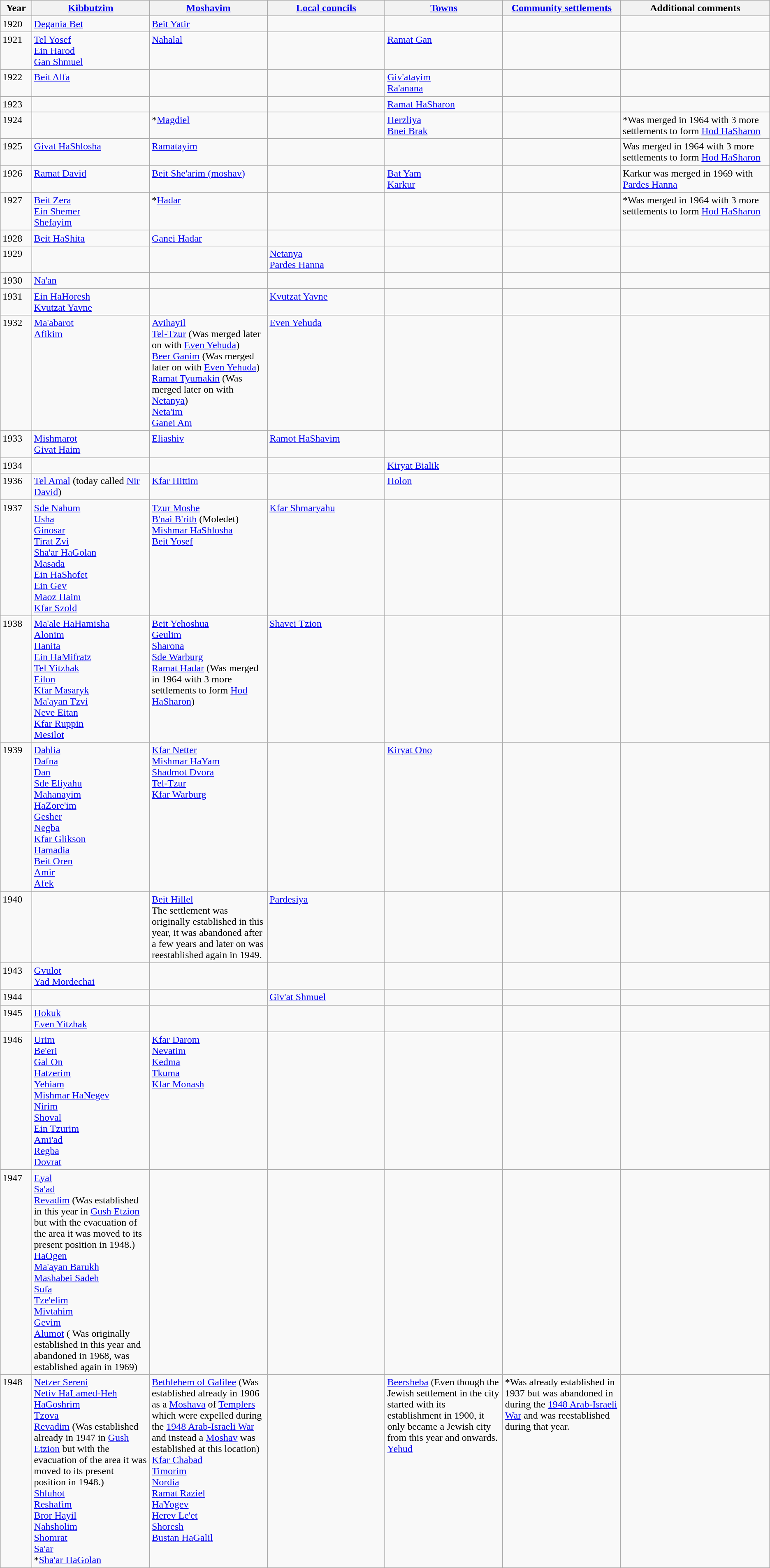<table class="wikitable">
<tr valign="top">
<th width="4%">Year</th>
<th width="15%"><a href='#'>Kibbutzim</a></th>
<th width="15%"><a href='#'>Moshavim</a></th>
<th width="15%"><a href='#'>Local councils</a></th>
<th width="15%"><a href='#'>Towns</a></th>
<th width="15%"><a href='#'>Community settlements</a></th>
<th width="19%">Additional comments</th>
</tr>
<tr valign="top">
<td>1920</td>
<td><a href='#'>Degania Bet</a></td>
<td><a href='#'>Beit Yatir</a></td>
<td> </td>
<td> </td>
<td> </td>
<td> </td>
</tr>
<tr valign="top">
<td>1921</td>
<td><a href='#'>Tel Yosef</a> <br> <a href='#'>Ein Harod</a> <br> <a href='#'>Gan Shmuel</a></td>
<td><a href='#'>Nahalal</a></td>
<td> </td>
<td><a href='#'>Ramat Gan</a></td>
<td> </td>
<td> </td>
</tr>
<tr valign="top">
<td>1922</td>
<td><a href='#'>Beit Alfa</a></td>
<td> </td>
<td> </td>
<td><a href='#'>Giv'atayim</a> <br><a href='#'>Ra'anana</a></td>
<td> </td>
<td> </td>
</tr>
<tr valign="top">
<td>1923</td>
<td> </td>
<td> </td>
<td> </td>
<td><a href='#'>Ramat HaSharon</a></td>
<td> </td>
<td> </td>
</tr>
<tr valign="top">
<td>1924</td>
<td> </td>
<td>*<a href='#'>Magdiel</a></td>
<td> </td>
<td><a href='#'>Herzliya</a> <br> <a href='#'>Bnei Brak</a></td>
<td> </td>
<td>*Was merged in 1964 with 3 more settlements to form <a href='#'>Hod HaSharon</a></td>
</tr>
<tr valign="top">
<td>1925</td>
<td><a href='#'>Givat HaShlosha</a></td>
<td><a href='#'>Ramatayim</a></td>
<td> </td>
<td> </td>
<td> </td>
<td>Was merged in 1964 with 3 more settlements to form <a href='#'>Hod HaSharon</a></td>
</tr>
<tr valign="top">
<td>1926</td>
<td><a href='#'>Ramat David</a></td>
<td><a href='#'>Beit She'arim (moshav)</a></td>
<td> </td>
<td><a href='#'>Bat Yam</a> <br> <a href='#'>Karkur</a></td>
<td> </td>
<td>Karkur was merged in 1969 with <a href='#'>Pardes Hanna</a></td>
</tr>
<tr valign="top">
<td>1927</td>
<td><a href='#'>Beit Zera</a> <br> <a href='#'>Ein Shemer</a> <br> <a href='#'>Shefayim</a></td>
<td>*<a href='#'>Hadar</a></td>
<td> </td>
<td> </td>
<td> </td>
<td>*Was merged in 1964 with 3 more settlements to form <a href='#'>Hod HaSharon</a></td>
</tr>
<tr valign="top">
<td>1928</td>
<td><a href='#'>Beit HaShita</a></td>
<td><a href='#'>Ganei Hadar</a></td>
<td> </td>
<td> </td>
<td> </td>
<td> </td>
</tr>
<tr valign="top">
<td>1929</td>
<td> </td>
<td> </td>
<td><a href='#'>Netanya</a><br> <a href='#'>Pardes Hanna</a></td>
<td> </td>
<td> </td>
<td> </td>
</tr>
<tr valign="top">
<td>1930</td>
<td><a href='#'>Na'an</a></td>
<td> </td>
<td> </td>
<td> </td>
<td> </td>
<td> </td>
</tr>
<tr valign="top">
<td>1931</td>
<td><a href='#'>Ein HaHoresh</a> <br><a href='#'>Kvutzat Yavne</a></td>
<td> </td>
<td><a href='#'>Kvutzat Yavne</a></td>
<td> </td>
<td> </td>
<td> </td>
</tr>
<tr valign="top">
<td>1932</td>
<td><a href='#'>Ma'abarot</a> <br><a href='#'>Afikim</a></td>
<td><a href='#'>Avihayil</a> <br> <a href='#'>Tel-Tzur</a> (Was merged later on with <a href='#'>Even Yehuda</a>) <br> <a href='#'>Beer Ganim</a> (Was merged later on with <a href='#'>Even Yehuda</a>) <br> <a href='#'>Ramat Tyumakin</a> (Was merged later on with <a href='#'>Netanya</a>) <br> <a href='#'>Neta'im</a> <br> <a href='#'>Ganei Am</a></td>
<td><a href='#'>Even Yehuda</a></td>
<td> </td>
<td> </td>
<td> </td>
</tr>
<tr valign="top">
<td>1933</td>
<td><a href='#'>Mishmarot</a> <br> <a href='#'>Givat Haim</a></td>
<td><a href='#'>Eliashiv</a></td>
<td><a href='#'>Ramot HaShavim</a></td>
<td> </td>
<td> </td>
<td> </td>
</tr>
<tr valign="top">
<td>1934</td>
<td> </td>
<td> </td>
<td> </td>
<td><a href='#'>Kiryat Bialik</a></td>
<td> </td>
<td> </td>
</tr>
<tr valign="top">
<td>1936</td>
<td><a href='#'>Tel Amal</a> (today called <a href='#'>Nir David</a>)</td>
<td><a href='#'>Kfar Hittim</a></td>
<td> </td>
<td><a href='#'>Holon</a></td>
<td> </td>
<td> </td>
</tr>
<tr valign="top">
<td>1937</td>
<td><a href='#'>Sde Nahum</a><br> <a href='#'>Usha</a> <br><a href='#'>Ginosar</a> <br> <a href='#'>Tirat Zvi</a> <br> <a href='#'>Sha'ar HaGolan</a> <br> <a href='#'>Masada</a> <br> <a href='#'>Ein HaShofet</a> <br> <a href='#'>Ein Gev</a> <br> <a href='#'>Maoz Haim</a> <br> <a href='#'>Kfar Szold</a></td>
<td><a href='#'>Tzur Moshe</a> <br> <a href='#'>B'nai B'rith</a> (Moledet) <br> <a href='#'>Mishmar HaShlosha</a><br> <a href='#'>Beit Yosef</a></td>
<td><a href='#'>Kfar Shmaryahu</a></td>
<td> </td>
<td> </td>
<td> </td>
</tr>
<tr valign="top">
<td>1938</td>
<td><a href='#'>Ma'ale HaHamisha</a> <br> <a href='#'>Alonim</a> <br> <a href='#'>Hanita</a> <br> <a href='#'>Ein HaMifratz</a> <br> <a href='#'>Tel Yitzhak</a> <br> <a href='#'>Eilon</a> <br> <a href='#'>Kfar Masaryk</a> <br> <a href='#'>Ma'ayan Tzvi</a> <br> <a href='#'>Neve Eitan</a> <br> <a href='#'>Kfar Ruppin</a> <br> <a href='#'>Mesilot</a></td>
<td><a href='#'>Beit Yehoshua</a><br> <a href='#'>Geulim</a> <br> <a href='#'>Sharona</a><br> <a href='#'>Sde Warburg</a> <br> <a href='#'>Ramat Hadar</a> (Was merged in 1964 with 3 more settlements to form <a href='#'>Hod HaSharon</a>)</td>
<td><a href='#'>Shavei Tzion</a></td>
<td> </td>
<td> </td>
<td> </td>
</tr>
<tr valign="top">
<td>1939</td>
<td><a href='#'>Dahlia</a> <br> <a href='#'>Dafna</a> <br> <a href='#'>Dan</a> <br> <a href='#'>Sde Eliyahu</a> <br> <a href='#'>Mahanayim</a> <br><a href='#'>HaZore'im</a> <br> <a href='#'>Gesher</a> <br> <a href='#'>Negba</a> <br> <a href='#'>Kfar Glikson</a> <br> <a href='#'>Hamadia</a> <br> <a href='#'>Beit Oren</a> <br> <a href='#'>Amir</a> <br> <a href='#'>Afek</a></td>
<td><a href='#'>Kfar Netter</a> <br> <a href='#'>Mishmar HaYam</a> <br> <a href='#'>Shadmot Dvora</a> <br> <a href='#'>Tel-Tzur</a> <br> <a href='#'>Kfar Warburg</a></td>
<td> </td>
<td><a href='#'>Kiryat Ono</a></td>
<td> </td>
<td> </td>
</tr>
<tr valign="top">
<td>1940</td>
<td> </td>
<td><a href='#'>Beit Hillel</a> <br> The settlement was originally established in this year, it was abandoned after a few years and later on was reestablished again in 1949.</td>
<td><a href='#'>Pardesiya</a></td>
<td> </td>
<td> </td>
<td> </td>
</tr>
<tr valign="top">
<td>1943</td>
<td><a href='#'>Gvulot</a> <br> <a href='#'>Yad Mordechai</a></td>
<td> </td>
<td> </td>
<td> </td>
<td> </td>
<td> </td>
</tr>
<tr valign="top">
<td>1944</td>
<td> </td>
<td> </td>
<td><a href='#'>Giv'at Shmuel</a></td>
<td> </td>
<td> </td>
<td> </td>
</tr>
<tr valign="top">
<td>1945</td>
<td><a href='#'>Hokuk</a><br> <a href='#'>Even Yitzhak</a></td>
<td> </td>
<td> </td>
<td> </td>
<td> </td>
<td> </td>
</tr>
<tr valign="top">
<td>1946</td>
<td><a href='#'>Urim</a> <br> <a href='#'>Be'eri</a> <br> <a href='#'>Gal On</a> <br> <a href='#'>Hatzerim</a> <br> <a href='#'>Yehiam</a> <br> <a href='#'>Mishmar HaNegev</a> <br> <a href='#'>Nirim</a> <br> <a href='#'>Shoval</a> <br> <a href='#'>Ein Tzurim</a> <br> <a href='#'>Ami'ad</a> <br> <a href='#'>Regba</a><br><a href='#'>Dovrat</a></td>
<td><a href='#'>Kfar Darom</a> <br> <a href='#'>Nevatim</a> <br> <a href='#'>Kedma</a> <br> <a href='#'>Tkuma</a> <br> <a href='#'>Kfar Monash</a></td>
<td> </td>
<td> </td>
<td> </td>
<td> </td>
</tr>
<tr valign="top">
<td>1947</td>
<td><a href='#'>Eyal</a> <br> <a href='#'>Sa'ad</a> <br> <a href='#'>Revadim</a> (Was established in this year in <a href='#'>Gush Etzion</a> but with the evacuation of the area it was moved to its present position in 1948.)<br> <a href='#'>HaOgen</a> <br> <a href='#'>Ma'ayan Barukh</a> <br> <a href='#'>Mashabei Sadeh</a> <br> <a href='#'>Sufa</a> <br> <a href='#'>Tze'elim</a> <br><a href='#'>Mivtahim</a> <br> <a href='#'>Gevim</a> <br> <a href='#'>Alumot</a> ( Was originally established in this year and abandoned in 1968, was established again in 1969)</td>
<td> </td>
<td> </td>
<td> </td>
<td> </td>
<td> </td>
</tr>
<tr valign="top">
<td>1948</td>
<td><a href='#'>Netzer Sereni</a> <br> <a href='#'>Netiv HaLamed-Heh</a> <br> <a href='#'>HaGoshrim</a> <br> <a href='#'>Tzova</a> <br> <a href='#'>Revadim</a> (Was established already in 1947 in <a href='#'>Gush Etzion</a> but with the evacuation of the area it was moved to its present position in 1948.) <br> <a href='#'>Shluhot</a> <br> <a href='#'>Reshafim</a> <br> <a href='#'>Bror Hayil</a> <br> <a href='#'>Nahsholim</a> <br> <a href='#'>Shomrat</a> <br> <a href='#'>Sa'ar</a> <br>*<a href='#'>Sha'ar HaGolan</a></td>
<td><a href='#'>Bethlehem of Galilee</a> (Was established already in 1906 as a <a href='#'>Moshava</a> of <a href='#'>Templers</a> which were expelled during the <a href='#'>1948 Arab-Israeli War</a> and instead a <a href='#'>Moshav</a> was established at this location) <br> <a href='#'>Kfar Chabad</a> <br> <a href='#'>Timorim</a> <br><a href='#'>Nordia</a><br> <a href='#'>Ramat Raziel</a> <br> <a href='#'>HaYogev</a> <br> <a href='#'>Herev Le'et</a> <br> <a href='#'>Shoresh</a> <br> <a href='#'>Bustan HaGalil</a></td>
<td> </td>
<td><a href='#'>Beersheba</a> (Even though the Jewish settlement in the city started with its establishment in 1900, it only became a Jewish city from this year and onwards. <br> <a href='#'>Yehud</a></td>
<td>*Was already established in 1937 but was abandoned in during the <a href='#'>1948 Arab-Israeli War</a> and was reestablished during that year.</td>
<td> </td>
</tr>
</table>
